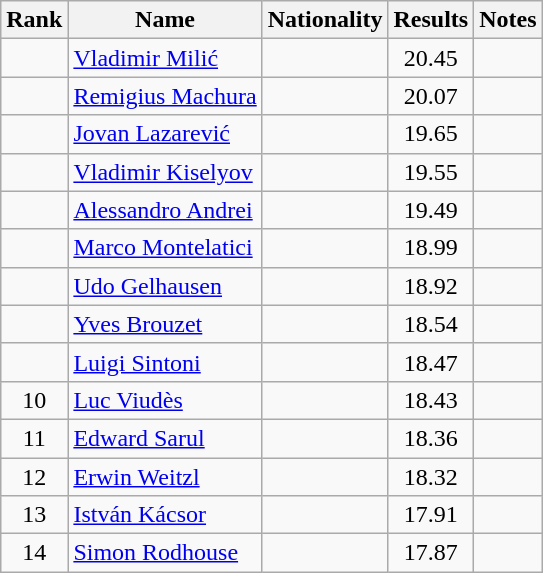<table class="wikitable sortable" style="text-align:center">
<tr>
<th>Rank</th>
<th>Name</th>
<th>Nationality</th>
<th>Results</th>
<th>Notes</th>
</tr>
<tr>
<td></td>
<td align="left"><a href='#'>Vladimir Milić</a></td>
<td align=left></td>
<td>20.45</td>
<td></td>
</tr>
<tr>
<td></td>
<td align="left"><a href='#'>Remigius Machura</a></td>
<td align=left></td>
<td>20.07</td>
<td></td>
</tr>
<tr>
<td></td>
<td align="left"><a href='#'>Jovan Lazarević</a></td>
<td align=left></td>
<td>19.65</td>
<td></td>
</tr>
<tr>
<td></td>
<td align="left"><a href='#'>Vladimir Kiselyov</a></td>
<td align=left></td>
<td>19.55</td>
<td></td>
</tr>
<tr>
<td></td>
<td align="left"><a href='#'>Alessandro Andrei</a></td>
<td align=left></td>
<td>19.49</td>
<td></td>
</tr>
<tr>
<td></td>
<td align="left"><a href='#'>Marco Montelatici</a></td>
<td align=left></td>
<td>18.99</td>
<td></td>
</tr>
<tr>
<td></td>
<td align="left"><a href='#'>Udo Gelhausen</a></td>
<td align=left></td>
<td>18.92</td>
<td></td>
</tr>
<tr>
<td></td>
<td align="left"><a href='#'>Yves Brouzet</a></td>
<td align=left></td>
<td>18.54</td>
<td></td>
</tr>
<tr>
<td></td>
<td align="left"><a href='#'>Luigi Sintoni</a></td>
<td align=left></td>
<td>18.47</td>
<td></td>
</tr>
<tr>
<td>10</td>
<td align="left"><a href='#'>Luc Viudès</a></td>
<td align=left></td>
<td>18.43</td>
<td></td>
</tr>
<tr>
<td>11</td>
<td align="left"><a href='#'>Edward Sarul</a></td>
<td align=left></td>
<td>18.36</td>
<td></td>
</tr>
<tr>
<td>12</td>
<td align="left"><a href='#'>Erwin Weitzl</a></td>
<td align=left></td>
<td>18.32</td>
<td></td>
</tr>
<tr>
<td>13</td>
<td align="left"><a href='#'>István Kácsor</a></td>
<td align=left></td>
<td>17.91</td>
<td></td>
</tr>
<tr>
<td>14</td>
<td align="left"><a href='#'>Simon Rodhouse</a></td>
<td align=left></td>
<td>17.87</td>
<td></td>
</tr>
</table>
